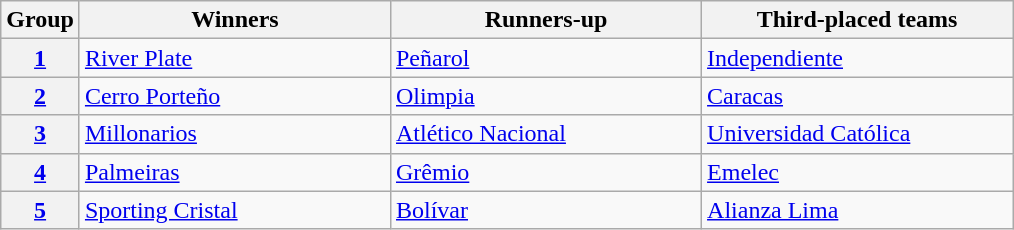<table class="wikitable">
<tr>
<th>Group</th>
<th width=200>Winners</th>
<th width=200>Runners-up</th>
<th width=200>Third-placed teams</th>
</tr>
<tr>
<th><a href='#'>1</a></th>
<td> <a href='#'>River Plate</a></td>
<td> <a href='#'>Peñarol</a></td>
<td> <a href='#'>Independiente</a></td>
</tr>
<tr>
<th><a href='#'>2</a></th>
<td> <a href='#'>Cerro Porteño</a></td>
<td> <a href='#'>Olimpia</a></td>
<td> <a href='#'>Caracas</a></td>
</tr>
<tr>
<th><a href='#'>3</a></th>
<td> <a href='#'>Millonarios</a></td>
<td> <a href='#'>Atlético Nacional</a></td>
<td> <a href='#'>Universidad Católica</a></td>
</tr>
<tr>
<th><a href='#'>4</a></th>
<td> <a href='#'>Palmeiras</a></td>
<td> <a href='#'>Grêmio</a></td>
<td> <a href='#'>Emelec</a></td>
</tr>
<tr>
<th><a href='#'>5</a></th>
<td> <a href='#'>Sporting Cristal</a></td>
<td> <a href='#'>Bolívar</a></td>
<td> <a href='#'>Alianza Lima</a></td>
</tr>
</table>
